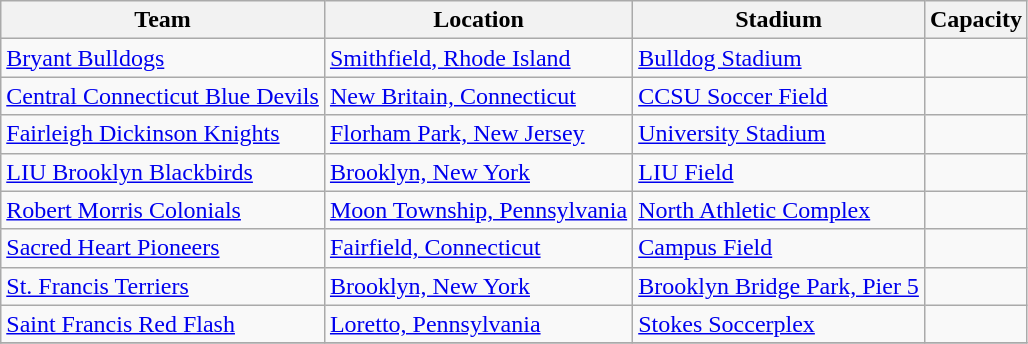<table class="wikitable sortable" style="text-align: left;">
<tr>
<th>Team</th>
<th>Location</th>
<th>Stadium</th>
<th>Capacity</th>
</tr>
<tr>
<td><a href='#'>Bryant Bulldogs</a></td>
<td><a href='#'>Smithfield, Rhode Island</a></td>
<td><a href='#'>Bulldog Stadium</a></td>
<td align="center"></td>
</tr>
<tr>
<td><a href='#'>Central Connecticut Blue Devils</a></td>
<td><a href='#'>New Britain, Connecticut</a></td>
<td><a href='#'>CCSU Soccer Field</a></td>
<td align="center"></td>
</tr>
<tr>
<td><a href='#'>Fairleigh Dickinson Knights</a></td>
<td><a href='#'>Florham Park, New Jersey</a></td>
<td><a href='#'>University Stadium</a></td>
<td align="center"></td>
</tr>
<tr>
<td><a href='#'>LIU Brooklyn Blackbirds</a></td>
<td><a href='#'>Brooklyn, New York</a></td>
<td><a href='#'>LIU Field</a></td>
<td align="center"></td>
</tr>
<tr>
<td><a href='#'>Robert Morris Colonials</a></td>
<td><a href='#'>Moon Township, Pennsylvania</a></td>
<td><a href='#'>North Athletic Complex</a></td>
<td align="center"></td>
</tr>
<tr>
<td><a href='#'>Sacred Heart Pioneers</a></td>
<td><a href='#'>Fairfield, Connecticut</a></td>
<td><a href='#'>Campus Field</a></td>
<td align="center"></td>
</tr>
<tr>
<td><a href='#'>St. Francis Terriers</a></td>
<td><a href='#'>Brooklyn, New York</a></td>
<td><a href='#'> Brooklyn Bridge Park, Pier 5</a></td>
<td align="center"></td>
</tr>
<tr>
<td><a href='#'>Saint Francis Red Flash</a></td>
<td><a href='#'>Loretto, Pennsylvania</a></td>
<td><a href='#'>Stokes Soccerplex</a></td>
<td align="center"></td>
</tr>
<tr>
</tr>
</table>
